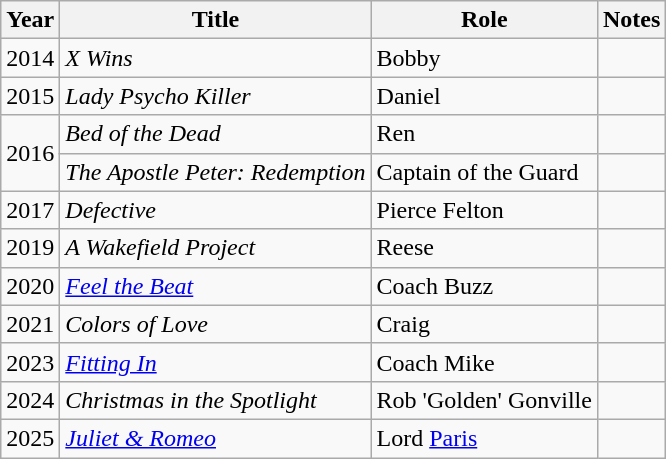<table class="wikitable">
<tr>
<th>Year</th>
<th>Title</th>
<th>Role</th>
<th>Notes</th>
</tr>
<tr>
<td>2014</td>
<td><em>X Wins</em></td>
<td>Bobby</td>
<td></td>
</tr>
<tr>
<td>2015</td>
<td><em>Lady Psycho Killer</em></td>
<td>Daniel</td>
<td></td>
</tr>
<tr>
<td rowspan="2">2016</td>
<td><em>Bed of the Dead</em></td>
<td>Ren</td>
<td></td>
</tr>
<tr>
<td><em>The Apostle Peter: Redemption</em></td>
<td>Captain of the Guard</td>
<td></td>
</tr>
<tr>
<td>2017</td>
<td><em>Defective</em></td>
<td>Pierce Felton</td>
<td></td>
</tr>
<tr>
<td>2019</td>
<td><em>A Wakefield Project</em></td>
<td>Reese</td>
<td></td>
</tr>
<tr>
<td>2020</td>
<td><em><a href='#'>Feel the Beat</a></em></td>
<td>Coach Buzz</td>
<td></td>
</tr>
<tr>
<td>2021</td>
<td><em>Colors of Love</em></td>
<td>Craig</td>
<td></td>
</tr>
<tr>
<td>2023</td>
<td><em><a href='#'>Fitting In</a></em></td>
<td>Coach Mike</td>
<td></td>
</tr>
<tr>
<td>2024</td>
<td><em>Christmas in the Spotlight</em></td>
<td>Rob 'Golden' Gonville</td>
<td></td>
</tr>
<tr>
<td>2025</td>
<td><em><a href='#'>Juliet & Romeo</a></em></td>
<td>Lord <a href='#'>Paris</a></td>
<td></td>
</tr>
</table>
